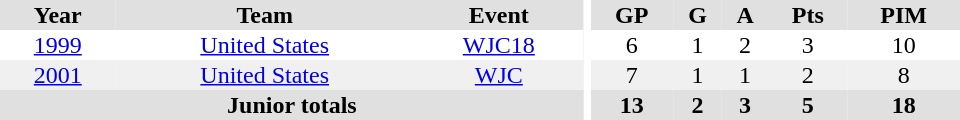<table border="0" cellpadding="1" cellspacing="0" ID="Table3" style="text-align:center; width:40em">
<tr ALIGN="center" bgcolor="#e0e0e0">
<th>Year</th>
<th>Team</th>
<th>Event</th>
<th rowspan="99" bgcolor="#ffffff"></th>
<th>GP</th>
<th>G</th>
<th>A</th>
<th>Pts</th>
<th>PIM</th>
</tr>
<tr>
<td><a href='#'>1999</a></td>
<td><a href='#'>United States</a></td>
<td><a href='#'>WJC18</a></td>
<td>6</td>
<td>1</td>
<td>2</td>
<td>3</td>
<td>10</td>
</tr>
<tr bgcolor="#f0f0f0">
<td><a href='#'>2001</a></td>
<td><a href='#'>United States</a></td>
<td><a href='#'>WJC</a></td>
<td>7</td>
<td>1</td>
<td>1</td>
<td>2</td>
<td>8</td>
</tr>
<tr bgcolor="#e0e0e0">
<th colspan="3">Junior totals</th>
<th>13</th>
<th>2</th>
<th>3</th>
<th>5</th>
<th>18</th>
</tr>
</table>
